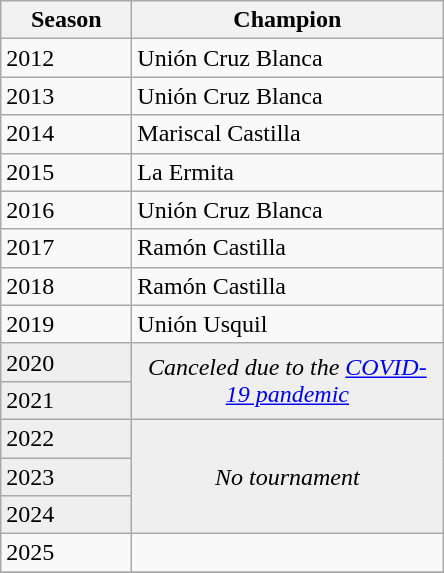<table class="wikitable sortable">
<tr>
<th width=80px>Season</th>
<th width=200px>Champion</th>
</tr>
<tr>
<td>2012</td>
<td>Unión Cruz Blanca</td>
</tr>
<tr>
<td>2013</td>
<td>Unión Cruz Blanca</td>
</tr>
<tr>
<td>2014</td>
<td>Mariscal Castilla</td>
</tr>
<tr>
<td>2015</td>
<td>La Ermita</td>
</tr>
<tr>
<td>2016</td>
<td>Unión Cruz Blanca</td>
</tr>
<tr>
<td>2017</td>
<td>Ramón Castilla</td>
</tr>
<tr>
<td>2018</td>
<td>Ramón Castilla</td>
</tr>
<tr>
<td>2019</td>
<td>Unión Usquil</td>
</tr>
<tr bgcolor=#efefef>
<td>2020</td>
<td rowspan=2 colspan="1" align=center><em>Canceled due to the <a href='#'>COVID-19 pandemic</a></em></td>
</tr>
<tr bgcolor=#efefef>
<td>2021</td>
</tr>
<tr bgcolor=#efefef>
<td>2022</td>
<td rowspan=3 colspan="1" align=center><em>No tournament</em></td>
</tr>
<tr bgcolor=#efefef>
<td>2023</td>
</tr>
<tr bgcolor=#efefef>
<td>2024</td>
</tr>
<tr>
<td>2025</td>
<td></td>
</tr>
<tr>
</tr>
</table>
